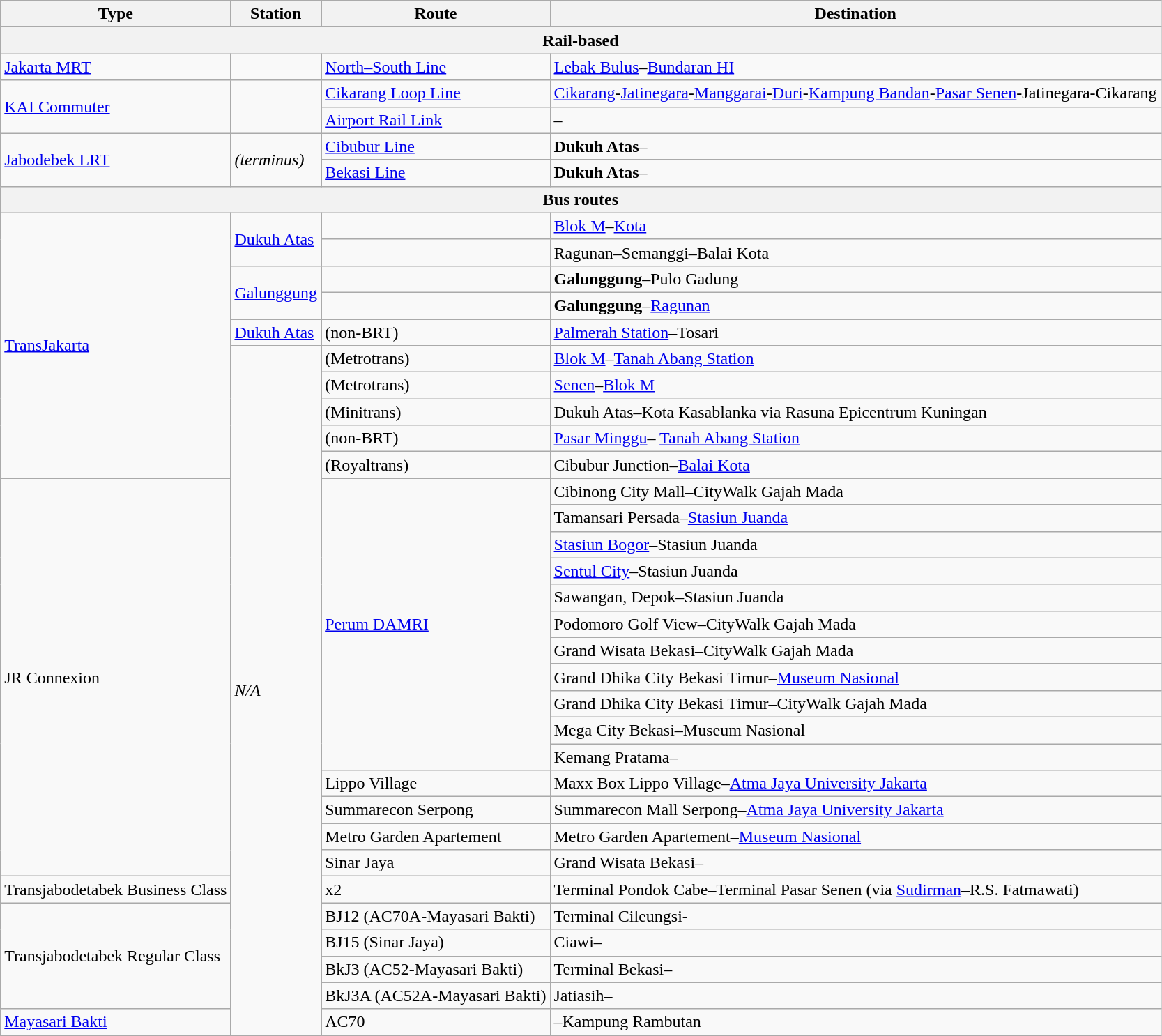<table class="wikitable">
<tr>
<th>Type</th>
<th>Station</th>
<th>Route</th>
<th>Destination</th>
</tr>
<tr>
<th colspan="4">Rail-based</th>
</tr>
<tr>
<td><a href='#'>Jakarta MRT</a></td>
<td></td>
<td> <a href='#'>North–South Line</a></td>
<td><a href='#'>Lebak Bulus</a>–<a href='#'>Bundaran HI</a></td>
</tr>
<tr>
<td rowspan="2"><a href='#'>KAI Commuter</a></td>
<td rowspan="2"></td>
<td> <a href='#'>Cikarang Loop Line</a></td>
<td><a href='#'>Cikarang</a>-<a href='#'>Jatinegara</a>-<a href='#'>Manggarai</a>-<a href='#'>Duri</a>-<a href='#'>Kampung Bandan</a>-<a href='#'>Pasar Senen</a>-Jatinegara-Cikarang</td>
</tr>
<tr>
<td> <a href='#'>Airport Rail Link</a></td>
<td>–</td>
</tr>
<tr>
<td rowspan="2"><a href='#'>Jabodebek LRT</a></td>
<td rowspan="2"> <em>(terminus)</em></td>
<td> <a href='#'>Cibubur Line</a></td>
<td><strong>Dukuh Atas</strong>–</td>
</tr>
<tr>
<td> <a href='#'>Bekasi Line</a></td>
<td><strong>Dukuh Atas</strong>–</td>
</tr>
<tr>
<th colspan="4">Bus routes</th>
</tr>
<tr>
<td rowspan="10"><a href='#'>TransJakarta</a></td>
<td rowspan="2"><a href='#'>Dukuh Atas</a></td>
<td></td>
<td><a href='#'>Blok M</a>–<a href='#'>Kota</a></td>
</tr>
<tr>
<td></td>
<td>Ragunan–Semanggi–Balai Kota</td>
</tr>
<tr>
<td rowspan="2"><a href='#'>Galunggung</a></td>
<td></td>
<td><strong>Galunggung</strong>–Pulo Gadung</td>
</tr>
<tr>
<td></td>
<td><strong>Galunggung</strong>–<a href='#'>Ragunan</a></td>
</tr>
<tr>
<td><a href='#'>Dukuh Atas</a></td>
<td> (non-BRT)</td>
<td><a href='#'>Palmerah Station</a>–Tosari</td>
</tr>
<tr>
<td rowspan="26"><em>N/A</em></td>
<td> (Metrotrans)</td>
<td><a href='#'>Blok M</a>–<a href='#'>Tanah Abang Station</a></td>
</tr>
<tr>
<td> (Metrotrans)</td>
<td><a href='#'>Senen</a>–<a href='#'>Blok M</a></td>
</tr>
<tr>
<td> (Minitrans)</td>
<td>Dukuh Atas–Kota Kasablanka via Rasuna Epicentrum Kuningan</td>
</tr>
<tr>
<td> (non-BRT)</td>
<td><a href='#'>Pasar Minggu</a>– <a href='#'>Tanah Abang Station</a></td>
</tr>
<tr>
<td> (Royaltrans)</td>
<td>Cibubur Junction–<a href='#'>Balai Kota</a></td>
</tr>
<tr>
<td rowspan="15">JR Connexion</td>
<td rowspan="11"><a href='#'>Perum DAMRI</a></td>
<td>Cibinong City Mall–CityWalk Gajah Mada</td>
</tr>
<tr>
<td>Tamansari Persada–<a href='#'>Stasiun Juanda</a></td>
</tr>
<tr>
<td><a href='#'>Stasiun Bogor</a>–Stasiun Juanda</td>
</tr>
<tr>
<td><a href='#'>Sentul City</a>–Stasiun Juanda</td>
</tr>
<tr>
<td>Sawangan, Depok–Stasiun Juanda</td>
</tr>
<tr>
<td>Podomoro Golf View–CityWalk Gajah Mada</td>
</tr>
<tr>
<td>Grand Wisata Bekasi–CityWalk Gajah Mada</td>
</tr>
<tr>
<td>Grand Dhika City Bekasi Timur–<a href='#'>Museum Nasional</a></td>
</tr>
<tr>
<td>Grand Dhika City Bekasi Timur–CityWalk Gajah Mada</td>
</tr>
<tr>
<td>Mega City Bekasi–Museum Nasional</td>
</tr>
<tr>
<td>Kemang Pratama–</td>
</tr>
<tr>
<td>Lippo Village</td>
<td>Maxx Box Lippo Village–<a href='#'>Atma Jaya University Jakarta</a></td>
</tr>
<tr>
<td>Summarecon Serpong</td>
<td>Summarecon Mall Serpong–<a href='#'>Atma Jaya University Jakarta</a></td>
</tr>
<tr>
<td>Metro Garden Apartement</td>
<td>Metro Garden Apartement–<a href='#'>Museum Nasional</a></td>
</tr>
<tr>
<td>Sinar Jaya</td>
<td>Grand Wisata Bekasi–</td>
</tr>
<tr>
<td>Transjabodetabek Business Class</td>
<td>x2</td>
<td>Terminal Pondok Cabe–Terminal Pasar Senen (via <a href='#'>Sudirman</a>–R.S. Fatmawati)</td>
</tr>
<tr>
<td rowspan="4">Transjabodetabek Regular Class</td>
<td>BJ12 (AC70A-Mayasari Bakti)</td>
<td>Terminal Cileungsi-</td>
</tr>
<tr>
<td>BJ15 (Sinar Jaya)</td>
<td>Ciawi–</td>
</tr>
<tr>
<td>BkJ3 (AC52-Mayasari Bakti)</td>
<td>Terminal Bekasi–</td>
</tr>
<tr>
<td>BkJ3A (AC52A-Mayasari Bakti)</td>
<td>Jatiasih–</td>
</tr>
<tr>
<td><a href='#'>Mayasari Bakti</a></td>
<td>AC70</td>
<td>–Kampung Rambutan</td>
</tr>
</table>
